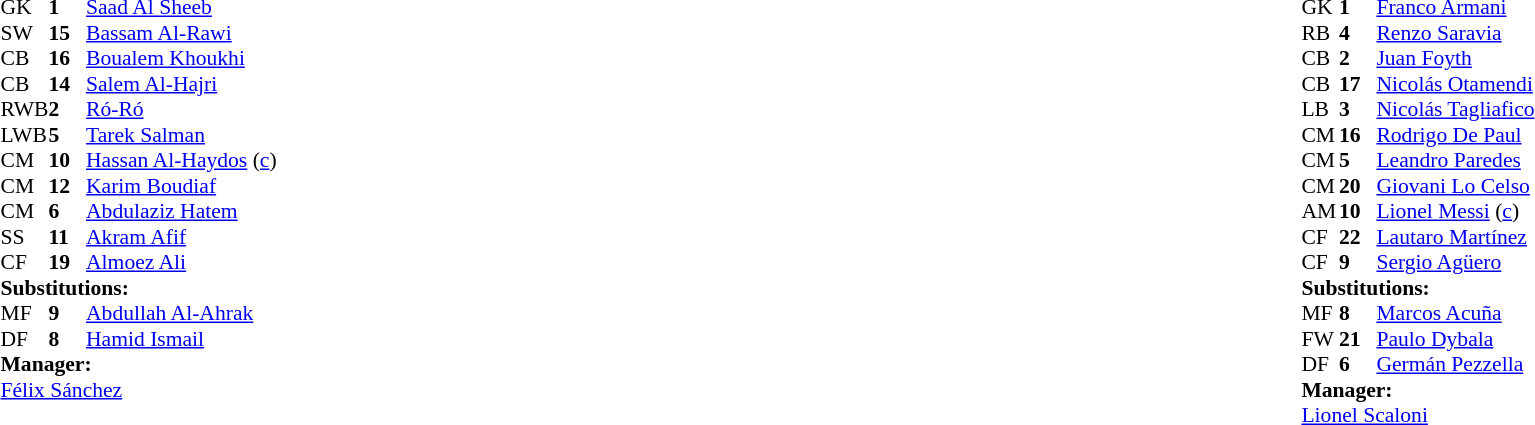<table width="100%">
<tr>
<td valign="top" width="40%"><br><table style="font-size:90%" cellspacing="0" cellpadding="0">
<tr>
<th width=25></th>
<th width=25></th>
</tr>
<tr>
<td>GK</td>
<td><strong>1</strong></td>
<td><a href='#'>Saad Al Sheeb</a></td>
</tr>
<tr>
<td>SW</td>
<td><strong>15</strong></td>
<td><a href='#'>Bassam Al-Rawi</a></td>
</tr>
<tr>
<td>CB</td>
<td><strong>16</strong></td>
<td><a href='#'>Boualem Khoukhi</a></td>
</tr>
<tr>
<td>CB</td>
<td><strong>14</strong></td>
<td><a href='#'>Salem Al-Hajri</a></td>
<td></td>
<td></td>
</tr>
<tr>
<td>RWB</td>
<td><strong>2</strong></td>
<td><a href='#'>Ró-Ró</a></td>
<td></td>
<td></td>
</tr>
<tr>
<td>LWB</td>
<td><strong>5</strong></td>
<td><a href='#'>Tarek Salman</a></td>
</tr>
<tr>
<td>CM</td>
<td><strong>10</strong></td>
<td><a href='#'>Hassan Al-Haydos</a> (<a href='#'>c</a>)</td>
</tr>
<tr>
<td>CM</td>
<td><strong>12</strong></td>
<td><a href='#'>Karim Boudiaf</a></td>
<td></td>
</tr>
<tr>
<td>CM</td>
<td><strong>6</strong></td>
<td><a href='#'>Abdulaziz Hatem</a></td>
</tr>
<tr>
<td>SS</td>
<td><strong>11</strong></td>
<td><a href='#'>Akram Afif</a></td>
</tr>
<tr>
<td>CF</td>
<td><strong>19</strong></td>
<td><a href='#'>Almoez Ali</a></td>
<td></td>
</tr>
<tr>
<td colspan=3><strong>Substitutions:</strong></td>
</tr>
<tr>
<td>MF</td>
<td><strong>9</strong></td>
<td><a href='#'>Abdullah Al-Ahrak</a></td>
<td></td>
<td></td>
</tr>
<tr>
<td>DF</td>
<td><strong>8</strong></td>
<td><a href='#'>Hamid Ismail</a></td>
<td></td>
<td></td>
</tr>
<tr>
<td colspan=3><strong>Manager:</strong></td>
</tr>
<tr>
<td colspan=3> <a href='#'>Félix Sánchez</a></td>
</tr>
</table>
</td>
<td valign="top"></td>
<td valign="top" width="50%"><br><table style="font-size:90%; margin:auto" cellspacing="0" cellpadding="0">
<tr>
<th width=25></th>
<th width=25></th>
</tr>
<tr>
<td>GK</td>
<td><strong>1</strong></td>
<td><a href='#'>Franco Armani</a></td>
</tr>
<tr>
<td>RB</td>
<td><strong>4</strong></td>
<td><a href='#'>Renzo Saravia</a></td>
</tr>
<tr>
<td>CB</td>
<td><strong>2</strong></td>
<td><a href='#'>Juan Foyth</a></td>
<td></td>
<td></td>
</tr>
<tr>
<td>CB</td>
<td><strong>17</strong></td>
<td><a href='#'>Nicolás Otamendi</a></td>
</tr>
<tr>
<td>LB</td>
<td><strong>3</strong></td>
<td><a href='#'>Nicolás Tagliafico</a></td>
</tr>
<tr>
<td>CM</td>
<td><strong>16</strong></td>
<td><a href='#'>Rodrigo De Paul</a></td>
</tr>
<tr>
<td>CM</td>
<td><strong>5</strong></td>
<td><a href='#'>Leandro Paredes</a></td>
</tr>
<tr>
<td>CM</td>
<td><strong>20</strong></td>
<td><a href='#'>Giovani Lo Celso</a></td>
<td></td>
<td></td>
</tr>
<tr>
<td>AM</td>
<td><strong>10</strong></td>
<td><a href='#'>Lionel Messi</a> (<a href='#'>c</a>)</td>
</tr>
<tr>
<td>CF</td>
<td><strong>22</strong></td>
<td><a href='#'>Lautaro Martínez</a></td>
<td></td>
<td></td>
</tr>
<tr>
<td>CF</td>
<td><strong>9</strong></td>
<td><a href='#'>Sergio Agüero</a></td>
</tr>
<tr>
<td colspan=3><strong>Substitutions:</strong></td>
</tr>
<tr>
<td>MF</td>
<td><strong>8</strong></td>
<td><a href='#'>Marcos Acuña</a></td>
<td></td>
<td></td>
</tr>
<tr>
<td>FW</td>
<td><strong>21</strong></td>
<td><a href='#'>Paulo Dybala</a></td>
<td></td>
<td></td>
</tr>
<tr>
<td>DF</td>
<td><strong>6</strong></td>
<td><a href='#'>Germán Pezzella</a></td>
<td></td>
<td></td>
</tr>
<tr>
<td colspan=3><strong>Manager:</strong></td>
</tr>
<tr>
<td colspan=3><a href='#'>Lionel Scaloni</a></td>
<td></td>
</tr>
</table>
</td>
</tr>
</table>
